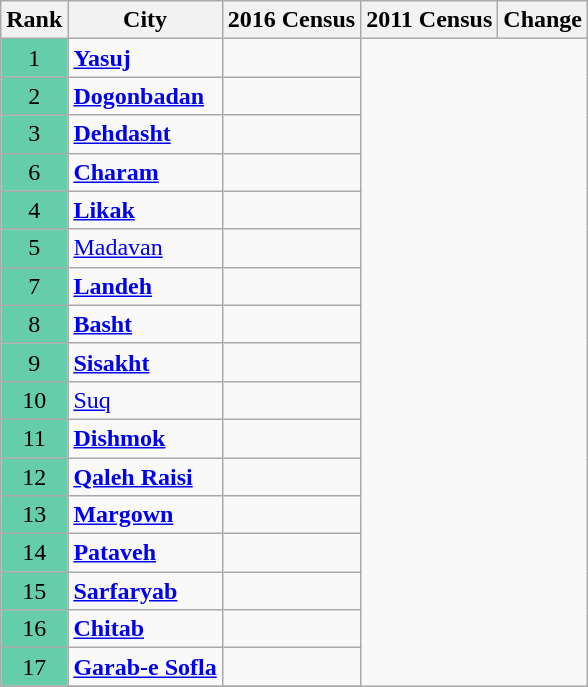<table class="wikitable sortable">
<tr>
<th>Rank</th>
<th>City</th>
<th>2016 Census</th>
<th>2011 Census</th>
<th>Change</th>
</tr>
<tr>
<td align=center bgcolor="66CDAA">1</td>
<td><strong><a href='#'>Yasuj</a></strong></td>
<td></td>
</tr>
<tr>
<td align=center bgcolor="66CDAA">2</td>
<td><strong><a href='#'>Dogonbadan</a></strong></td>
<td></td>
</tr>
<tr>
<td align=center bgcolor="66CDAA">3</td>
<td><strong><a href='#'>Dehdasht</a></strong></td>
<td></td>
</tr>
<tr>
<td align=center bgcolor="66CDAA">6</td>
<td><strong><a href='#'>Charam</a></strong></td>
<td></td>
</tr>
<tr>
<td align=center bgcolor="66CDAA">4</td>
<td><strong><a href='#'>Likak</a></strong></td>
<td></td>
</tr>
<tr>
<td align=center bgcolor="66CDAA">5</td>
<td><a href='#'>Madavan</a></td>
<td></td>
</tr>
<tr>
<td align=center bgcolor="66CDAA">7</td>
<td><strong><a href='#'>Landeh</a></strong></td>
<td></td>
</tr>
<tr>
<td align=center bgcolor="66CDAA">8</td>
<td><strong><a href='#'>Basht</a></strong></td>
<td></td>
</tr>
<tr>
<td align=center bgcolor="66CDAA">9</td>
<td><strong><a href='#'>Sisakht</a></strong></td>
<td></td>
</tr>
<tr>
<td align=center bgcolor="66CDAA">10</td>
<td><a href='#'>Suq</a></td>
<td></td>
</tr>
<tr>
<td align=center bgcolor="66CDAA">11</td>
<td><strong><a href='#'>Dishmok</a></strong></td>
<td></td>
</tr>
<tr>
<td align=center bgcolor="66CDAA">12</td>
<td><strong><a href='#'>Qaleh Raisi</a></strong></td>
<td></td>
</tr>
<tr>
<td align=center bgcolor="66CDAA">13</td>
<td><strong><a href='#'>Margown</a></strong></td>
<td></td>
</tr>
<tr>
<td align=center bgcolor="66CDAA">14</td>
<td><strong><a href='#'>Pataveh</a></strong></td>
<td></td>
</tr>
<tr>
<td align=center bgcolor="66CDAA">15</td>
<td><strong><a href='#'>Sarfaryab</a></strong></td>
<td></td>
</tr>
<tr>
<td align=center bgcolor="66CDAA">16</td>
<td><strong><a href='#'>Chitab</a></strong></td>
<td></td>
</tr>
<tr>
<td align=center bgcolor="66CDAA">17</td>
<td><strong><a href='#'>Garab-e Sofla</a></strong></td>
<td></td>
</tr>
<tr>
</tr>
</table>
